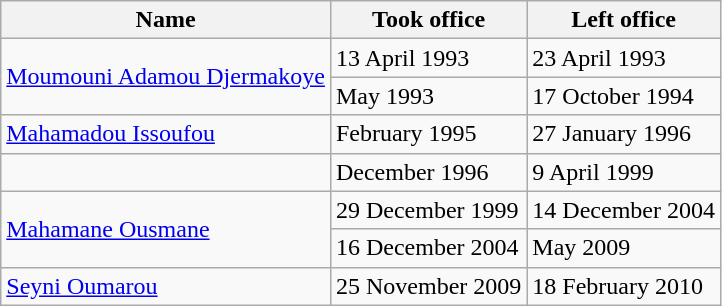<table class="wikitable">
<tr>
<th>Name</th>
<th>Took office</th>
<th>Left office</th>
</tr>
<tr>
<td rowspan=2><a href='#'>Moumouni Adamou Djermakoye</a></td>
<td>13 April 1993</td>
<td>23 April 1993</td>
</tr>
<tr>
<td>May 1993</td>
<td>17 October 1994</td>
</tr>
<tr>
<td><a href='#'>Mahamadou Issoufou</a></td>
<td>February 1995</td>
<td>27 January 1996</td>
</tr>
<tr>
<td></td>
<td>December 1996</td>
<td>9 April 1999</td>
</tr>
<tr>
<td rowspan=2><a href='#'>Mahamane Ousmane</a></td>
<td>29 December 1999</td>
<td>14 December 2004</td>
</tr>
<tr>
<td>16 December 2004</td>
<td>May 2009</td>
</tr>
<tr>
<td><a href='#'>Seyni Oumarou</a></td>
<td>25 November 2009</td>
<td>18 February 2010</td>
</tr>
</table>
